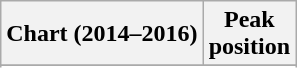<table class="wikitable sortable plainrowheaders" style="text-align:center">
<tr>
<th scope="col">Chart (2014–2016)</th>
<th scope="col">Peak<br>position</th>
</tr>
<tr>
</tr>
<tr>
</tr>
<tr>
</tr>
<tr>
</tr>
<tr>
</tr>
<tr>
</tr>
<tr>
</tr>
<tr>
</tr>
<tr>
</tr>
<tr>
</tr>
<tr>
</tr>
</table>
